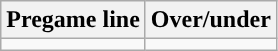<table class="wikitable">
<tr align="center">
<th>Pregame line</th>
<th>Over/under</th>
</tr>
<tr align="center">
<td></td>
<td></td>
</tr>
</table>
